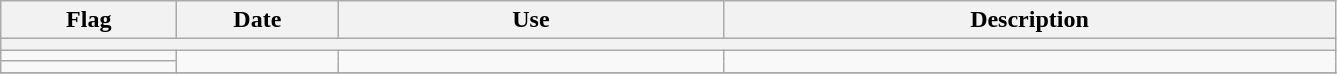<table class="wikitable" style="background:#f9f9f9">
<tr>
<th width="110">Flag</th>
<th width="100">Date</th>
<th width="250">Use</th>
<th width="400">Description</th>
</tr>
<tr>
<th colspan="4"></th>
</tr>
<tr>
<td></td>
<td rowspan="2"></td>
<td rowspan="2"></td>
<td rowspan="2"></td>
</tr>
<tr>
<td></td>
</tr>
<tr>
</tr>
</table>
